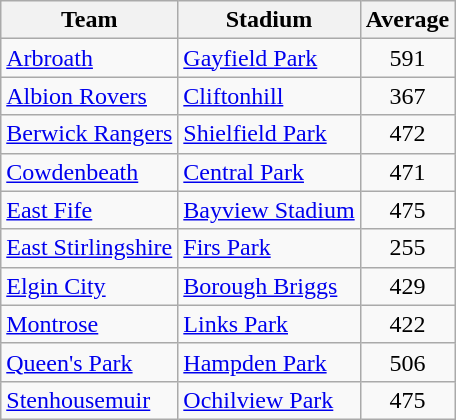<table class="wikitable sortable">
<tr>
<th>Team</th>
<th>Stadium</th>
<th>Average</th>
</tr>
<tr>
<td><a href='#'>Arbroath</a></td>
<td><a href='#'>Gayfield Park</a></td>
<td style="text-align:center;">591</td>
</tr>
<tr>
<td><a href='#'>Albion Rovers</a></td>
<td><a href='#'>Cliftonhill</a></td>
<td style="text-align:center;">367</td>
</tr>
<tr>
<td><a href='#'>Berwick Rangers</a></td>
<td><a href='#'>Shielfield Park</a></td>
<td style="text-align:center;">472</td>
</tr>
<tr>
<td><a href='#'>Cowdenbeath</a></td>
<td><a href='#'>Central Park</a></td>
<td style="text-align:center;">471</td>
</tr>
<tr>
<td><a href='#'>East Fife</a></td>
<td><a href='#'>Bayview Stadium</a></td>
<td style="text-align:center;">475</td>
</tr>
<tr>
<td><a href='#'>East Stirlingshire</a></td>
<td><a href='#'>Firs Park</a></td>
<td style="text-align:center;">255</td>
</tr>
<tr>
<td><a href='#'>Elgin City</a></td>
<td><a href='#'>Borough Briggs</a></td>
<td style="text-align:center;">429</td>
</tr>
<tr>
<td><a href='#'>Montrose</a></td>
<td><a href='#'>Links Park</a></td>
<td style="text-align:center;">422</td>
</tr>
<tr>
<td><a href='#'>Queen's Park</a></td>
<td><a href='#'>Hampden Park</a></td>
<td style="text-align:center;">506</td>
</tr>
<tr>
<td><a href='#'>Stenhousemuir</a></td>
<td><a href='#'>Ochilview Park</a></td>
<td style="text-align:center;">475</td>
</tr>
</table>
